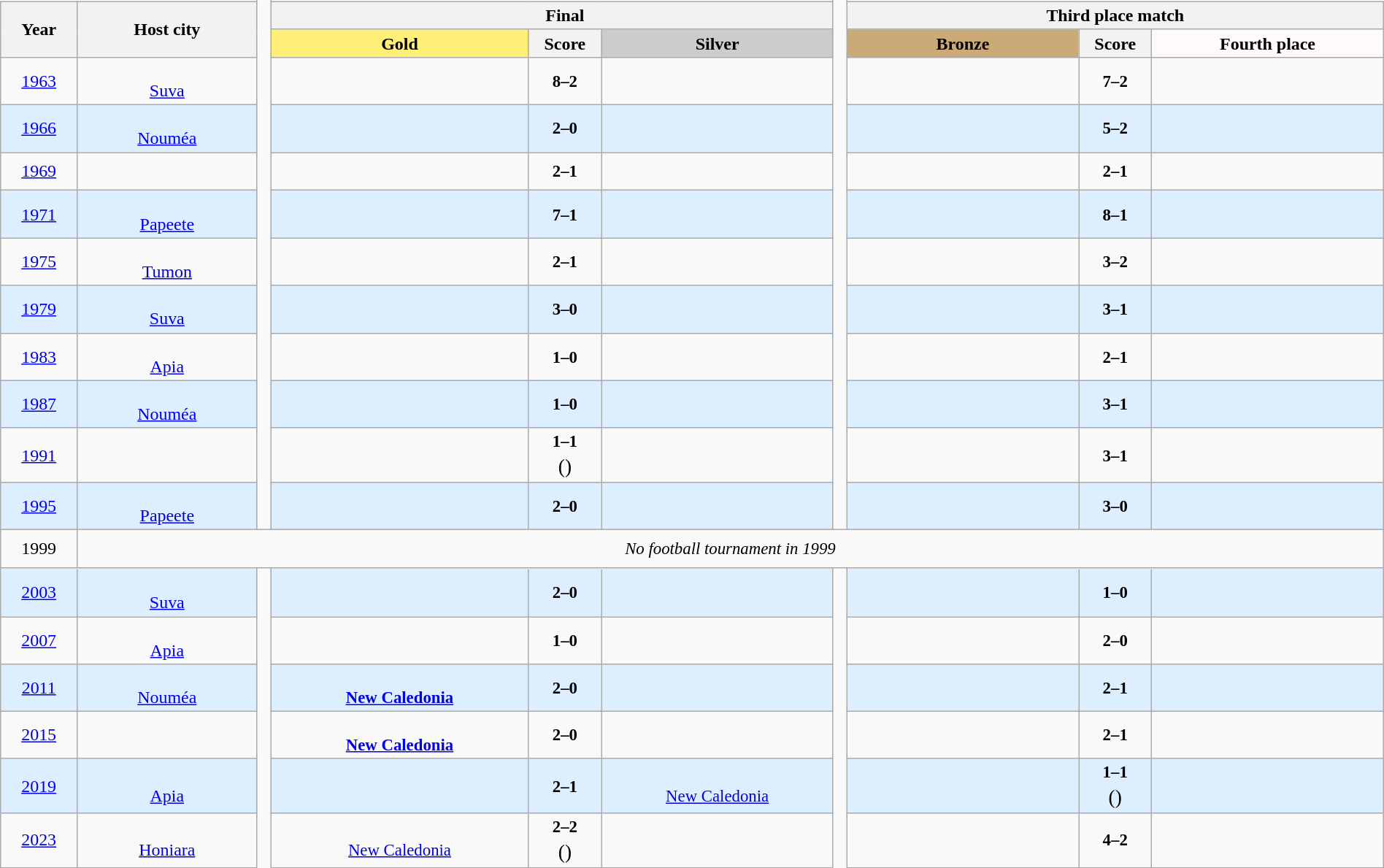<table class="wikitable" style="text-align:center; font-size:95%; width:100%">
<tr style="height:0;">
<td colspan= "2" style="border-top:1px solid transparent;padding:0; background:#eaeaf0; border-left:0;"></td>
<td rowspan="13" style="border-top:1px solid transparent;padding:0; width:0.5em;"></td>
<td colspan= "3" style="border-top:1px solid transparent;padding:0; background:#eaeaf0;"></td>
<td rowspan="13" style="border-top:1px solid transparent;padding:0; width:0.5em;"></td>
<td colspan= "3" style="border-top:1px solid transparent;padding:0; background:#eaeaf0; border-right:0;"></td>
</tr>
<tr style="font-size:105%;">
<th rowspan="2" style="width:2.5em;">Year</th>
<th rowspan="2" style="width:6.5em;">Host city</th>
<th style="border-right:0px solid transparent;"></th>
<th style="border:none;">Final</th>
<th style="border-left:0px solid transparent;"></th>
<th colspan="3">Third place match</th>
</tr>
<tr style="font-size:105%;">
<th style="width:9.5em;background:#fe7;;">Gold</th>
<th style="width:2.0em;">Score</th>
<th style="width:8.5em;background:#ccc;;">Silver</th>
<th style="width:8.5em;background:#ca7;;">Bronze</th>
<th style="width:2.0em;">Score</th>
<th style="width:8.5em;background:snow;;">Fourth place</th>
</tr>
<tr>
<td style="font-size:105%;padding-top:0.5em;padding-bottom:0.5em;"><a href='#'>1963</a></td>
<td style="font-size:105%;"><br><a href='#'>Suva</a></td>
<td><strong></strong></td>
<td><strong>8–2</strong></td>
<td></td>
<td></td>
<td><strong>7–2</strong></td>
<td> </td>
</tr>
<tr bgcolor=#def>
<td style="font-size:105%;padding-top:0.5em;padding-bottom:0.5em;"><a href='#'>1966</a></td>
<td style="font-size:105%;"><br><a href='#'>Nouméa</a></td>
<td><strong></strong></td>
<td><strong>2–0</strong></td>
<td></td>
<td></td>
<td><strong>5–2</strong></td>
<td style="padding:2px;"> </td>
</tr>
<tr>
<td style="font-size:105%;padding-top:0.5em;padding-bottom:0.5em;"><a href='#'>1969</a></td>
<td style="font-size:105%;padding:2px;"><br></td>
<td><strong></strong></td>
<td><strong>2–1</strong></td>
<td></td>
<td style="padding:2px;"></td>
<td><strong>2–1</strong></td>
<td> </td>
</tr>
<tr bgcolor=#def>
<td style="font-size:105%;padding-top:0.5em;padding-bottom:0.5em;"><a href='#'>1971</a></td>
<td style="font-size:105%;"><br><a href='#'>Papeete</a></td>
<td><strong></strong></td>
<td><strong>7–1</strong></td>
<td></td>
<td></td>
<td><strong>8–1</strong></td>
<td style="padding:2px;"> </td>
</tr>
<tr>
<td style="font-size:105%;padding-top:0.5em;padding-bottom:0.5em;"><a href='#'>1975</a></td>
<td style="font-size:105%;"><br><a href='#'>Tumon</a></td>
<td><strong></strong></td>
<td><strong>2–1</strong></td>
<td></td>
<td></td>
<td><strong>3–2</strong></td>
<td> </td>
</tr>
<tr bgcolor=#def>
<td style="font-size:105%;padding-top:0.5em;padding-bottom:0.5em;"><a href='#'>1979</a></td>
<td style="font-size:105%;"><br><a href='#'>Suva</a></td>
<td><strong></strong></td>
<td><strong>3–0</strong></td>
<td></td>
<td></td>
<td><strong>3–1</strong></td>
<td> </td>
</tr>
<tr>
<td style="font-size:105%;padding-top:0.5em;padding-bottom:0.5em;"><a href='#'>1983</a></td>
<td style="font-size:105%;"><br><a href='#'>Apia</a></td>
<td><strong></strong></td>
<td><strong>1–0</strong></td>
<td></td>
<td></td>
<td><strong>2–1</strong></td>
<td style="padding:2px;"> </td>
</tr>
<tr bgcolor=#def>
<td style="font-size:105%;padding-top:0.5em;padding-bottom:0.5em;"><a href='#'>1987</a></td>
<td style="font-size:105%;"><br><a href='#'>Nouméa</a></td>
<td><strong></strong></td>
<td><strong>1–0</strong></td>
<td></td>
<td style="padding:2px;"></td>
<td><strong>3–1</strong></td>
<td> </td>
</tr>
<tr>
<td style="font-size:105%;padding-top:0.5em;padding-bottom:0.5em;"><a href='#'>1991</a></td>
<td style="font-size:105%;padding:2px;"><br></td>
<td><strong></strong></td>
<td style="padding:1px; line-height:150%;"><strong>1–1</strong><br><big>(</big><big>)</big></td>
<td></td>
<td></td>
<td><strong>3–1</strong></td>
<td> </td>
</tr>
<tr bgcolor=#def>
<td style="font-size:105%;padding-top:0.5em;padding-bottom:0.5em;"><a href='#'>1995</a></td>
<td style="font-size:105%;"><br><a href='#'>Papeete</a></td>
<td><strong></strong></td>
<td><strong>2–0</strong></td>
<td></td>
<td></td>
<td><strong>3–0</strong></td>
<td> </td>
</tr>
<tr>
<td style="font-size:105%;padding-top:0.5em;padding-bottom:0.5em;">1999</td>
<td colspan="9"><em>No football tournament in 1999</em></td>
</tr>
<tr style="height:0;">
<td colspan= "2" style="border-bottom:1px solid transparent;padding:0; background:#def;"></td>
<td rowspan=100% style="border-bottom:1px solid transparent;padding:0; width:0.5em;"></td>
<td colspan= "3" style="border-bottom:1px solid transparent;padding:0; background:#def;"></td>
<td rowspan=100% style="border-bottom:1px solid transparent;padding:0; width:0.5em;"></td>
<td colspan= "3" style="border-bottom:1px solid transparent;padding:0; background:#def;"></td>
</tr>
<tr bgcolor=#def>
<td style="font-size:105%;padding-top:0.5em;padding-bottom:0.5em;"><a href='#'>2003</a></td>
<td style="font-size:105%;"><br><a href='#'>Suva</a></td>
<td><strong></strong></td>
<td><strong>2–0</strong></td>
<td></td>
<td></td>
<td><strong>1–0</strong></td>
<td> </td>
</tr>
<tr>
<td style="font-size:105%;padding-top:0.5em;padding-bottom:0.5em;"><a href='#'>2007</a></td>
<td style="font-size:105%;"><br><a href='#'>Apia</a></td>
<td><strong></strong></td>
<td><strong>1–0</strong></td>
<td></td>
<td></td>
<td><strong>2–0</strong></td>
<td> </td>
</tr>
<tr bgcolor=#def>
<td style="font-size:105%;padding-top:0.5em;padding-bottom:0.5em;"><a href='#'>2011</a></td>
<td style="font-size:105%;"><br><a href='#'>Nouméa</a></td>
<td><strong><br><a href='#'>New Caledonia</a></strong></td>
<td><strong>2–0</strong></td>
<td></td>
<td></td>
<td><strong>2–1</strong></td>
<td> </td>
</tr>
<tr>
<td style="font-size:105%;padding-top:0.5em;padding-bottom:0.5em;"><a href='#'>2015</a></td>
<td style="font-size:105%;padding:2px;"><br></td>
<td><strong><br><a href='#'>New Caledonia</a></strong></td>
<td><strong>2–0</strong></td>
<td></td>
<td style="padding:2px;"></td>
<td><strong>2–1</strong></td>
<td> </td>
</tr>
<tr bgcolor=#def>
<td style="font-size:105%;padding-top:0.5em;padding-bottom:0.5em;"><a href='#'>2019</a></td>
<td style="font-size:105%;"><br><a href='#'>Apia</a></td>
<td><strong></strong></td>
<td><strong>2–1</strong></td>
<td><br><a href='#'>New Caledonia</a></td>
<td></td>
<td style="padding:1px; line-height:150%;"><strong>1–1</strong><br><big>(</big><big>)</big></td>
<td></td>
</tr>
<tr>
<td style="font-size:105%;padding-top:0.5em;padding-bottom:0.5em;"><a href='#'>2023</a></td>
<td style="font-size:105%;"><br><a href='#'>Honiara</a></td>
<td><br><a href='#'>New Caledonia</a></td>
<td style="padding:1px; line-height:150%;"><strong>2–2</strong><br><big>(</big><big>)</big></td>
<td></td>
<td></td>
<td><strong>4–2</strong></td>
<td></td>
</tr>
</table>
